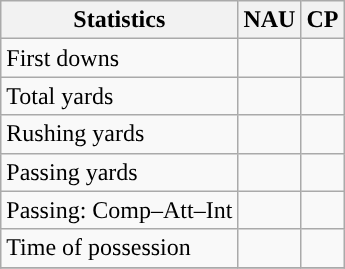<table class="wikitable" style="float: left;">
<tr>
<th>Statistics</th>
<th>NAU</th>
<th>CP</th>
</tr>
<tr>
<td>First downs</td>
<td></td>
<td></td>
</tr>
<tr>
<td>Total yards</td>
<td></td>
<td></td>
</tr>
<tr>
<td>Rushing yards</td>
<td></td>
<td></td>
</tr>
<tr>
<td>Passing yards</td>
<td></td>
<td></td>
</tr>
<tr>
<td>Passing: Comp–Att–Int</td>
<td></td>
<td></td>
</tr>
<tr>
<td>Time of possession</td>
<td></td>
<td></td>
</tr>
<tr>
</tr>
</table>
